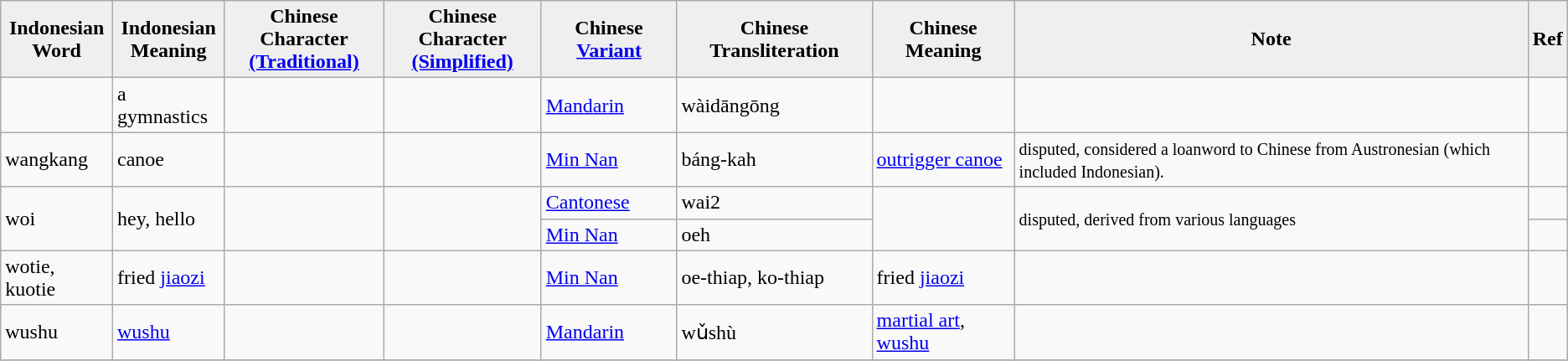<table class="wikitable">
<tr>
<th style="background:#efefef;">Indonesian <br>Word</th>
<th style="background:#efefef;">Indonesian <br>Meaning</th>
<th style="background:#efefef;">Chinese Character <br><a href='#'>(Traditional)</a></th>
<th style="background:#efefef;">Chinese Character <br><a href='#'>(Simplified)</a></th>
<th style="background:#efefef;">Chinese <a href='#'>Variant</a></th>
<th style="background:#efefef;">Chinese Transliteration</th>
<th style="background:#efefef;">Chinese Meaning</th>
<th style="background:#efefef;">Note</th>
<th style="background:#efefef;">Ref</th>
</tr>
<tr>
<td></td>
<td>a gymnastics</td>
<td></td>
<td></td>
<td><a href='#'>Mandarin</a></td>
<td>wàidāngōng</td>
<td></td>
<td></td>
<td></td>
</tr>
<tr>
<td>wangkang</td>
<td>canoe</td>
<td></td>
<td></td>
<td><a href='#'>Min Nan</a></td>
<td>báng-kah</td>
<td><a href='#'>outrigger canoe</a></td>
<td><small>disputed, considered a loanword to Chinese from Austronesian (which included Indonesian).</small></td>
<td></td>
</tr>
<tr>
<td rowspan="2">woi</td>
<td rowspan="2">hey, hello</td>
<td rowspan="2"></td>
<td rowspan="2"></td>
<td><a href='#'>Cantonese</a></td>
<td>wai2</td>
<td rowspan="2"></td>
<td rowspan="2"><small>disputed, derived from various languages</small></td>
<td></td>
</tr>
<tr>
<td><a href='#'>Min Nan</a></td>
<td>oeh</td>
<td></td>
</tr>
<tr>
<td>wotie, kuotie</td>
<td>fried <a href='#'>jiaozi</a></td>
<td></td>
<td></td>
<td><a href='#'>Min Nan</a></td>
<td>oe-thiap, ko-thiap</td>
<td>fried <a href='#'>jiaozi</a></td>
<td></td>
<td></td>
</tr>
<tr>
<td>wushu</td>
<td><a href='#'>wushu</a></td>
<td></td>
<td></td>
<td><a href='#'>Mandarin</a></td>
<td>wǔshù</td>
<td><a href='#'>martial art</a>, <a href='#'>wushu</a></td>
<td></td>
<td></td>
</tr>
<tr>
</tr>
</table>
